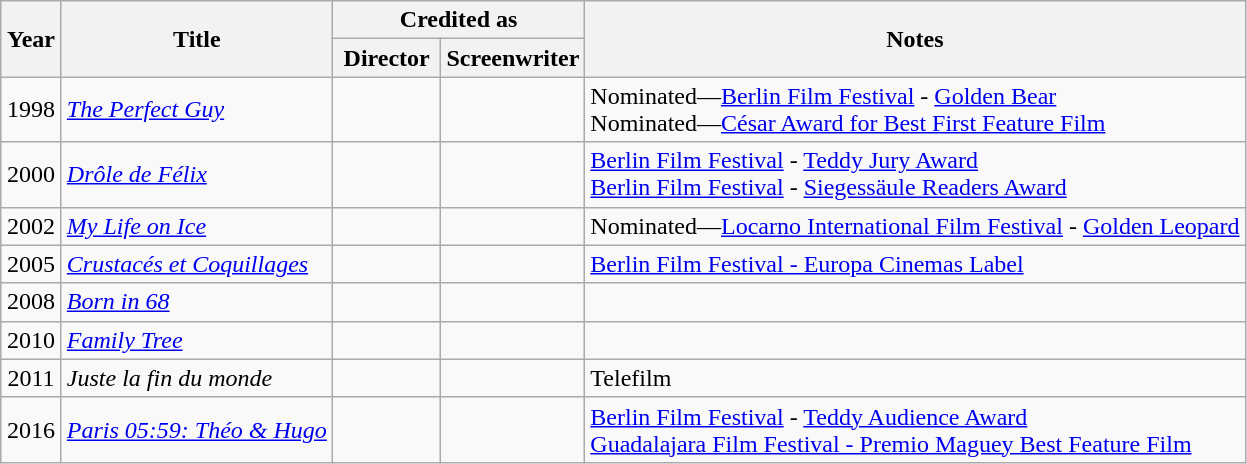<table class="wikitable sortable">
<tr>
<th rowspan=2 width="33">Year</th>
<th rowspan=2>Title</th>
<th colspan=2>Credited as</th>
<th rowspan=2>Notes</th>
</tr>
<tr>
<th width=65>Director</th>
<th width=65>Screenwriter</th>
</tr>
<tr>
<td align="center">1998</td>
<td align="left"><em><a href='#'>The Perfect Guy</a></em></td>
<td></td>
<td></td>
<td>Nominated—<a href='#'>Berlin Film Festival</a> - <a href='#'>Golden Bear</a><br>Nominated—<a href='#'>César Award for Best First Feature Film</a></td>
</tr>
<tr>
<td align="center">2000</td>
<td align="left"><em><a href='#'>Drôle de Félix</a></em></td>
<td></td>
<td></td>
<td><a href='#'>Berlin Film Festival</a> - <a href='#'>Teddy Jury Award</a><br><a href='#'>Berlin Film Festival</a> - <a href='#'>Siegessäule Readers Award</a></td>
</tr>
<tr>
<td align="center">2002</td>
<td align="left"><em><a href='#'>My Life on Ice</a></em></td>
<td></td>
<td></td>
<td>Nominated—<a href='#'>Locarno International Film Festival</a> - <a href='#'>Golden Leopard</a></td>
</tr>
<tr>
<td align="center">2005</td>
<td align="left"><em><a href='#'>Crustacés et Coquillages</a></em></td>
<td></td>
<td></td>
<td><a href='#'>Berlin Film Festival - Europa Cinemas Label</a></td>
</tr>
<tr>
<td align="center">2008</td>
<td align="left"><em><a href='#'>Born in 68</a></em></td>
<td></td>
<td></td>
<td></td>
</tr>
<tr>
<td align="center">2010</td>
<td align="left"><em><a href='#'>Family Tree</a></em></td>
<td></td>
<td></td>
<td></td>
</tr>
<tr>
<td align="center">2011</td>
<td align="left"><em>Juste la fin du monde</em></td>
<td></td>
<td></td>
<td>Telefilm</td>
</tr>
<tr>
<td align="center">2016</td>
<td align="left"><em><a href='#'>Paris 05:59: Théo & Hugo</a></em></td>
<td></td>
<td></td>
<td><a href='#'>Berlin Film Festival</a> - <a href='#'>Teddy Audience Award</a><br><a href='#'>Guadalajara Film Festival -  Premio Maguey Best Feature Film</a></td>
</tr>
</table>
